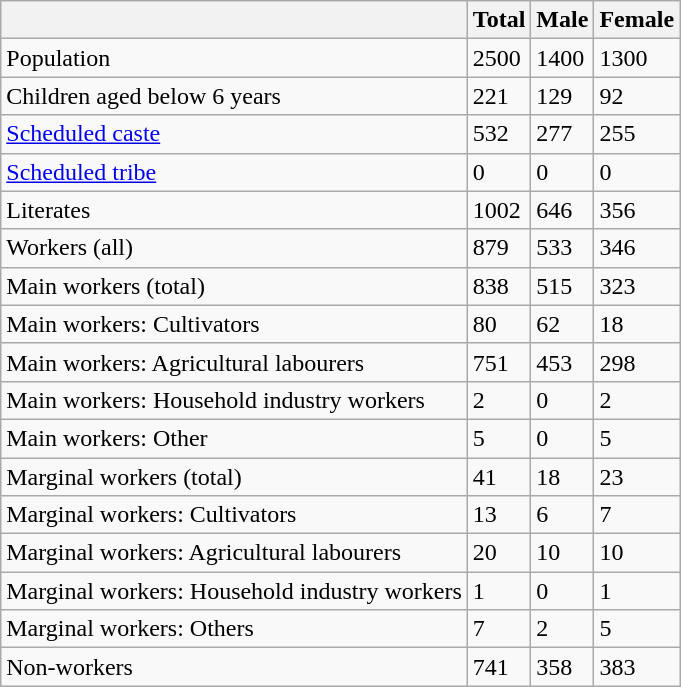<table class="wikitable sortable">
<tr>
<th></th>
<th>Total</th>
<th>Male</th>
<th>Female</th>
</tr>
<tr>
<td>Population</td>
<td>2500</td>
<td>1400</td>
<td>1300</td>
</tr>
<tr>
<td>Children aged below 6 years</td>
<td>221</td>
<td>129</td>
<td>92</td>
</tr>
<tr>
<td><a href='#'>Scheduled caste</a></td>
<td>532</td>
<td>277</td>
<td>255</td>
</tr>
<tr>
<td><a href='#'>Scheduled tribe</a></td>
<td>0</td>
<td>0</td>
<td>0</td>
</tr>
<tr>
<td>Literates</td>
<td>1002</td>
<td>646</td>
<td>356</td>
</tr>
<tr>
<td>Workers (all)</td>
<td>879</td>
<td>533</td>
<td>346</td>
</tr>
<tr>
<td>Main workers (total)</td>
<td>838</td>
<td>515</td>
<td>323</td>
</tr>
<tr>
<td>Main workers: Cultivators</td>
<td>80</td>
<td>62</td>
<td>18</td>
</tr>
<tr>
<td>Main workers: Agricultural labourers</td>
<td>751</td>
<td>453</td>
<td>298</td>
</tr>
<tr>
<td>Main workers: Household industry workers</td>
<td>2</td>
<td>0</td>
<td>2</td>
</tr>
<tr>
<td>Main workers: Other</td>
<td>5</td>
<td>0</td>
<td>5</td>
</tr>
<tr>
<td>Marginal workers (total)</td>
<td>41</td>
<td>18</td>
<td>23</td>
</tr>
<tr>
<td>Marginal workers: Cultivators</td>
<td>13</td>
<td>6</td>
<td>7</td>
</tr>
<tr>
<td>Marginal workers: Agricultural labourers</td>
<td>20</td>
<td>10</td>
<td>10</td>
</tr>
<tr>
<td>Marginal workers: Household industry workers</td>
<td>1</td>
<td>0</td>
<td>1</td>
</tr>
<tr>
<td>Marginal workers: Others</td>
<td>7</td>
<td>2</td>
<td>5</td>
</tr>
<tr>
<td>Non-workers</td>
<td>741</td>
<td>358</td>
<td>383</td>
</tr>
</table>
